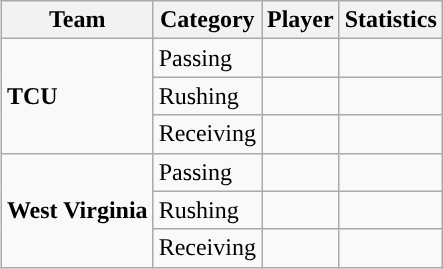<table class="wikitable" style="float: right;">
<tr>
<th>Team</th>
<th>Category</th>
<th>Player</th>
<th>Statistics</th>
</tr>
<tr>
<td rowspan=3><strong>TCU</strong></td>
<td>Passing</td>
<td></td>
<td></td>
</tr>
<tr>
<td>Rushing</td>
<td></td>
<td></td>
</tr>
<tr>
<td>Receiving</td>
<td></td>
<td></td>
</tr>
<tr>
<td rowspan=3><strong>West Virginia</strong></td>
<td>Passing</td>
<td></td>
<td></td>
</tr>
<tr>
<td>Rushing</td>
<td></td>
<td></td>
</tr>
<tr>
<td>Receiving</td>
<td></td>
<td></td>
</tr>
</table>
